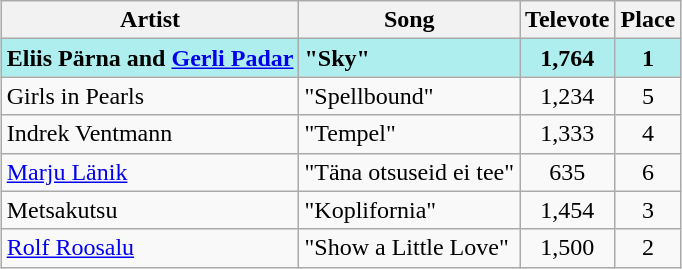<table class="sortable wikitable" style="margin: 1em auto 1em auto; text-align:center;">
<tr>
<th>Artist</th>
<th>Song</th>
<th>Televote</th>
<th>Place</th>
</tr>
<tr style="font-weight:bold; background:paleturquoise;">
<td align="left">Eliis Pärna and <a href='#'>Gerli Padar</a></td>
<td align="left">"Sky"</td>
<td>1,764</td>
<td>1</td>
</tr>
<tr>
<td align="left">Girls in Pearls</td>
<td align="left">"Spellbound"</td>
<td>1,234</td>
<td>5</td>
</tr>
<tr>
<td align="left">Indrek Ventmann</td>
<td align="left">"Tempel"</td>
<td>1,333</td>
<td>4</td>
</tr>
<tr>
<td align="left"><a href='#'>Marju Länik</a></td>
<td align="left">"Täna otsuseid ei tee"</td>
<td>635</td>
<td>6</td>
</tr>
<tr>
<td align="left">Metsakutsu</td>
<td align="left">"Koplifornia"</td>
<td>1,454</td>
<td>3</td>
</tr>
<tr>
<td align="left"><a href='#'>Rolf Roosalu</a></td>
<td align="left">"Show a Little Love"</td>
<td>1,500</td>
<td>2</td>
</tr>
</table>
